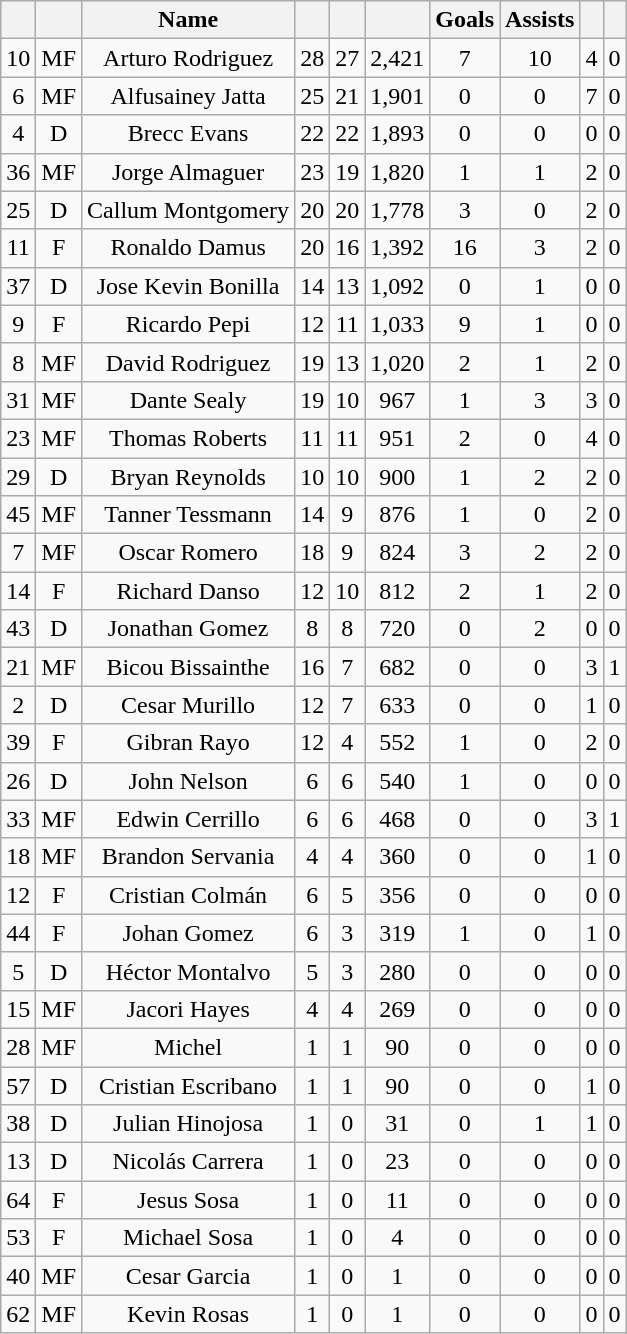<table class="wikitable sortable" style="text-align:center; font-size:100%;">
<tr>
<th></th>
<th></th>
<th>Name</th>
<th></th>
<th></th>
<th></th>
<th>Goals</th>
<th>Assists</th>
<th></th>
<th></th>
</tr>
<tr>
<td>10</td>
<td>MF</td>
<td>Arturo Rodriguez</td>
<td>28</td>
<td>27</td>
<td>2,421</td>
<td>7</td>
<td>10</td>
<td>4</td>
<td>0</td>
</tr>
<tr>
<td>6</td>
<td>MF</td>
<td>Alfusainey Jatta</td>
<td>25</td>
<td>21</td>
<td>1,901</td>
<td>0</td>
<td>0</td>
<td>7</td>
<td>0</td>
</tr>
<tr>
<td>4</td>
<td>D</td>
<td>Brecc Evans</td>
<td>22</td>
<td>22</td>
<td>1,893</td>
<td>0</td>
<td>0</td>
<td>0</td>
<td>0</td>
</tr>
<tr>
<td>36</td>
<td>MF</td>
<td>Jorge Almaguer</td>
<td>23</td>
<td>19</td>
<td>1,820</td>
<td>1</td>
<td>1</td>
<td>2</td>
<td>0</td>
</tr>
<tr>
<td>25</td>
<td>D</td>
<td>Callum Montgomery</td>
<td>20</td>
<td>20</td>
<td>1,778</td>
<td>3</td>
<td>0</td>
<td>2</td>
<td>0</td>
</tr>
<tr>
<td>11</td>
<td>F</td>
<td>Ronaldo Damus</td>
<td>20</td>
<td>16</td>
<td>1,392</td>
<td>16</td>
<td>3</td>
<td>2</td>
<td>0</td>
</tr>
<tr>
<td>37</td>
<td>D</td>
<td>Jose Kevin Bonilla</td>
<td>14</td>
<td>13</td>
<td>1,092</td>
<td>0</td>
<td>1</td>
<td>0</td>
<td>0</td>
</tr>
<tr>
<td>9</td>
<td>F</td>
<td>Ricardo Pepi</td>
<td>12</td>
<td>11</td>
<td>1,033</td>
<td>9</td>
<td>1</td>
<td>0</td>
<td>0</td>
</tr>
<tr>
<td>8</td>
<td>MF</td>
<td>David Rodriguez</td>
<td>19</td>
<td>13</td>
<td>1,020</td>
<td>2</td>
<td>1</td>
<td>2</td>
<td>0</td>
</tr>
<tr>
<td>31</td>
<td>MF</td>
<td>Dante Sealy</td>
<td>19</td>
<td>10</td>
<td>967</td>
<td>1</td>
<td>3</td>
<td>3</td>
<td>0</td>
</tr>
<tr>
<td>23</td>
<td>MF</td>
<td>Thomas Roberts</td>
<td>11</td>
<td>11</td>
<td>951</td>
<td>2</td>
<td>0</td>
<td>4</td>
<td>0</td>
</tr>
<tr>
<td>29</td>
<td>D</td>
<td>Bryan Reynolds</td>
<td>10</td>
<td>10</td>
<td>900</td>
<td>1</td>
<td>2</td>
<td>2</td>
<td>0</td>
</tr>
<tr>
<td>45</td>
<td>MF</td>
<td>Tanner Tessmann</td>
<td>14</td>
<td>9</td>
<td>876</td>
<td>1</td>
<td>0</td>
<td>2</td>
<td>0</td>
</tr>
<tr>
<td>7</td>
<td>MF</td>
<td>Oscar Romero</td>
<td>18</td>
<td>9</td>
<td>824</td>
<td>3</td>
<td>2</td>
<td>2</td>
<td>0</td>
</tr>
<tr>
<td>14</td>
<td>F</td>
<td>Richard Danso</td>
<td>12</td>
<td>10</td>
<td>812</td>
<td>2</td>
<td>1</td>
<td>2</td>
<td>0</td>
</tr>
<tr>
<td>43</td>
<td>D</td>
<td>Jonathan Gomez</td>
<td>8</td>
<td>8</td>
<td>720</td>
<td>0</td>
<td>2</td>
<td>0</td>
<td>0</td>
</tr>
<tr>
<td>21</td>
<td>MF</td>
<td>Bicou Bissainthe</td>
<td>16</td>
<td>7</td>
<td>682</td>
<td>0</td>
<td>0</td>
<td>3</td>
<td>1</td>
</tr>
<tr>
<td>2</td>
<td>D</td>
<td>Cesar Murillo</td>
<td>12</td>
<td>7</td>
<td>633</td>
<td>0</td>
<td>0</td>
<td>1</td>
<td>0</td>
</tr>
<tr>
<td>39</td>
<td>F</td>
<td>Gibran Rayo</td>
<td>12</td>
<td>4</td>
<td>552</td>
<td>1</td>
<td>0</td>
<td>2</td>
<td>0</td>
</tr>
<tr>
<td>26</td>
<td>D</td>
<td>John Nelson</td>
<td>6</td>
<td>6</td>
<td>540</td>
<td>1</td>
<td>0</td>
<td>0</td>
<td>0</td>
</tr>
<tr>
<td>33</td>
<td>MF</td>
<td>Edwin Cerrillo</td>
<td>6</td>
<td>6</td>
<td>468</td>
<td>0</td>
<td>0</td>
<td>3</td>
<td>1</td>
</tr>
<tr>
<td>18</td>
<td>MF</td>
<td>Brandon Servania</td>
<td>4</td>
<td>4</td>
<td>360</td>
<td>0</td>
<td>0</td>
<td>1</td>
<td>0</td>
</tr>
<tr>
<td>12</td>
<td>F</td>
<td>Cristian Colmán</td>
<td>6</td>
<td>5</td>
<td>356</td>
<td>0</td>
<td>0</td>
<td>0</td>
<td>0</td>
</tr>
<tr>
<td>44</td>
<td>F</td>
<td>Johan Gomez</td>
<td>6</td>
<td>3</td>
<td>319</td>
<td>1</td>
<td>0</td>
<td>1</td>
<td>0</td>
</tr>
<tr>
<td>5</td>
<td>D</td>
<td>Héctor Montalvo</td>
<td>5</td>
<td>3</td>
<td>280</td>
<td>0</td>
<td>0</td>
<td>0</td>
<td>0</td>
</tr>
<tr>
<td>15</td>
<td>MF</td>
<td>Jacori Hayes</td>
<td>4</td>
<td>4</td>
<td>269</td>
<td>0</td>
<td>0</td>
<td>0</td>
<td>0</td>
</tr>
<tr>
<td>28</td>
<td>MF</td>
<td>Michel</td>
<td>1</td>
<td>1</td>
<td>90</td>
<td>0</td>
<td>0</td>
<td>0</td>
<td>0</td>
</tr>
<tr>
<td>57</td>
<td>D</td>
<td>Cristian Escribano</td>
<td>1</td>
<td>1</td>
<td>90</td>
<td>0</td>
<td>0</td>
<td>1</td>
<td>0</td>
</tr>
<tr>
<td>38</td>
<td>D</td>
<td>Julian Hinojosa</td>
<td>1</td>
<td>0</td>
<td>31</td>
<td>0</td>
<td>1</td>
<td>1</td>
<td>0</td>
</tr>
<tr>
<td>13</td>
<td>D</td>
<td>Nicolás Carrera</td>
<td>1</td>
<td>0</td>
<td>23</td>
<td>0</td>
<td>0</td>
<td>0</td>
<td>0</td>
</tr>
<tr>
<td>64</td>
<td>F</td>
<td>Jesus Sosa</td>
<td>1</td>
<td>0</td>
<td>11</td>
<td>0</td>
<td>0</td>
<td>0</td>
<td>0</td>
</tr>
<tr>
<td>53</td>
<td>F</td>
<td>Michael Sosa</td>
<td>1</td>
<td>0</td>
<td>4</td>
<td>0</td>
<td>0</td>
<td>0</td>
<td>0</td>
</tr>
<tr>
<td>40</td>
<td>MF</td>
<td>Cesar Garcia</td>
<td>1</td>
<td>0</td>
<td>1</td>
<td>0</td>
<td>0</td>
<td>0</td>
<td>0</td>
</tr>
<tr>
<td>62</td>
<td>MF</td>
<td>Kevin Rosas</td>
<td>1</td>
<td>0</td>
<td>1</td>
<td>0</td>
<td>0</td>
<td>0</td>
<td>0</td>
</tr>
</table>
